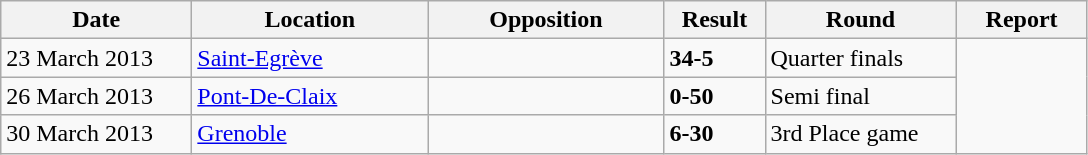<table class="wikitable">
<tr style="text-align:left;">
<th width="120">Date</th>
<th width="150">Location</th>
<th width="150">Opposition</th>
<th width="60">Result</th>
<th width="120">Round</th>
<th width="80">Report</th>
</tr>
<tr>
<td>23 March 2013</td>
<td><a href='#'>Saint-Egrève</a></td>
<td></td>
<td><strong>34-5</strong></td>
<td>Quarter finals</td>
</tr>
<tr>
<td>26 March 2013</td>
<td><a href='#'>Pont-De-Claix</a></td>
<td></td>
<td><strong>0-50</strong></td>
<td>Semi final</td>
</tr>
<tr>
<td>30 March 2013</td>
<td><a href='#'>Grenoble</a></td>
<td></td>
<td><strong>6-30</strong></td>
<td>3rd Place game</td>
</tr>
</table>
